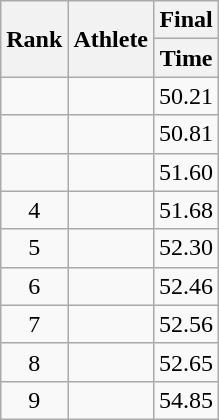<table class="wikitable sortable"  style="text-align:center">
<tr>
<th rowspan="2" data-sort-type=number>Rank</th>
<th rowspan="2">Athlete</th>
<th colspan="1">Final</th>
</tr>
<tr>
<th>Time</th>
</tr>
<tr>
<td></td>
<td align="left"></td>
<td>50.21</td>
</tr>
<tr>
<td></td>
<td align="left"></td>
<td>50.81</td>
</tr>
<tr>
<td></td>
<td align="left"></td>
<td>51.60</td>
</tr>
<tr>
<td>4</td>
<td align="left"></td>
<td>51.68</td>
</tr>
<tr>
<td>5</td>
<td align="left"></td>
<td>52.30</td>
</tr>
<tr>
<td>6</td>
<td align="left"></td>
<td>52.46</td>
</tr>
<tr>
<td>7</td>
<td align="left"></td>
<td>52.56</td>
</tr>
<tr>
<td>8</td>
<td align="left"></td>
<td>52.65</td>
</tr>
<tr>
<td>9</td>
<td align="left"></td>
<td>54.85</td>
</tr>
</table>
